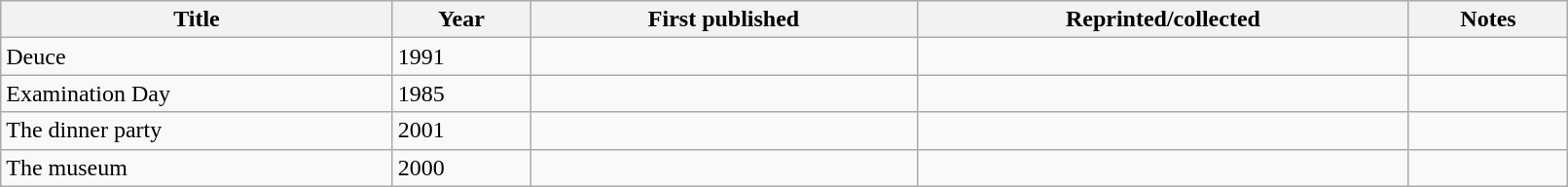<table class='wikitable sortable' width='85%'>
<tr>
<th width=25%>Title</th>
<th>Year</th>
<th>First published</th>
<th>Reprinted/collected</th>
<th>Notes</th>
</tr>
<tr>
<td>Deuce</td>
<td>1991</td>
<td></td>
<td></td>
<td></td>
</tr>
<tr>
<td>Examination Day</td>
<td>1985</td>
<td></td>
<td></td>
<td></td>
</tr>
<tr>
<td>The dinner party</td>
<td>2001</td>
<td></td>
<td></td>
<td></td>
</tr>
<tr>
<td>The museum</td>
<td>2000</td>
<td></td>
<td></td>
<td></td>
</tr>
</table>
